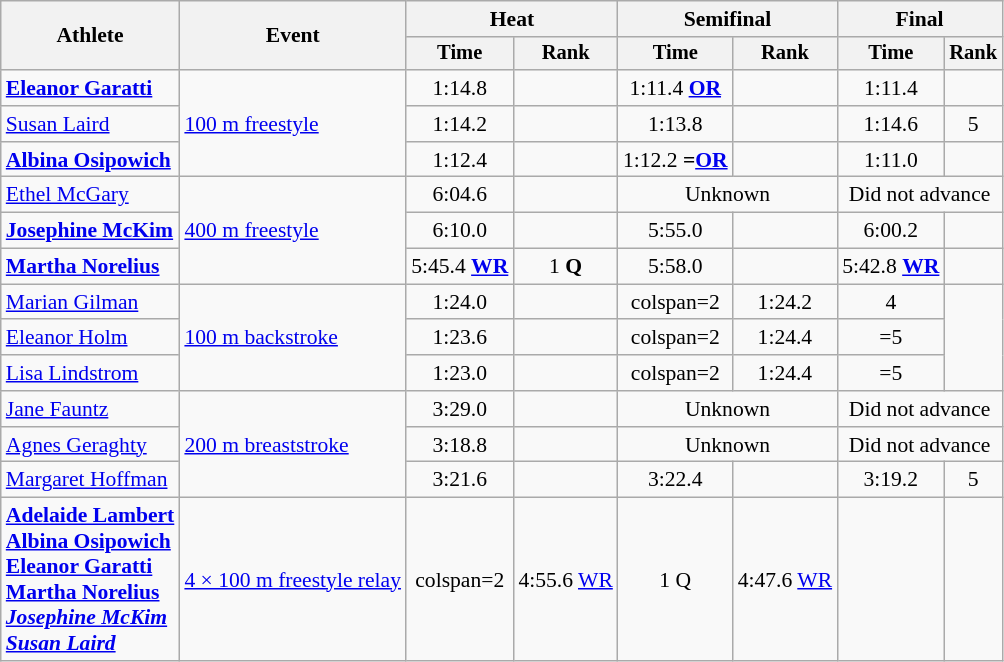<table class=wikitable style="font-size:90%;">
<tr>
<th rowspan=2>Athlete</th>
<th rowspan=2>Event</th>
<th colspan=2>Heat</th>
<th colspan=2>Semifinal</th>
<th colspan=2>Final</th>
</tr>
<tr style="font-size:95%">
<th>Time</th>
<th>Rank</th>
<th>Time</th>
<th>Rank</th>
<th>Time</th>
<th>Rank</th>
</tr>
<tr align=center>
<td align=left><strong><a href='#'>Eleanor Garatti</a></strong></td>
<td rowspan=3 align=left><a href='#'>100 m freestyle</a></td>
<td>1:14.8</td>
<td></td>
<td>1:11.4 <strong><a href='#'>OR</a></strong></td>
<td></td>
<td>1:11.4</td>
<td></td>
</tr>
<tr align=center>
<td align=left><a href='#'>Susan Laird</a></td>
<td>1:14.2</td>
<td></td>
<td>1:13.8</td>
<td></td>
<td>1:14.6</td>
<td>5</td>
</tr>
<tr align=center>
<td align=left><strong><a href='#'>Albina Osipowich</a></strong></td>
<td>1:12.4</td>
<td></td>
<td>1:12.2 <strong>=<a href='#'>OR</a></strong></td>
<td></td>
<td>1:11.0</td>
<td></td>
</tr>
<tr align=center>
<td align=left><a href='#'>Ethel McGary</a></td>
<td rowspan=3 align=left><a href='#'>400 m freestyle</a></td>
<td>6:04.6</td>
<td></td>
<td colspan=2>Unknown</td>
<td colspan=2>Did not advance</td>
</tr>
<tr align=center>
<td align=left><strong><a href='#'>Josephine McKim</a></strong></td>
<td>6:10.0</td>
<td></td>
<td>5:55.0</td>
<td></td>
<td>6:00.2</td>
<td></td>
</tr>
<tr align=center>
<td align=left><strong><a href='#'>Martha Norelius</a></strong></td>
<td>5:45.4 <strong><a href='#'>WR</a></strong></td>
<td>1 <strong>Q</strong></td>
<td>5:58.0</td>
<td></td>
<td>5:42.8 <strong><a href='#'>WR</a></strong></td>
<td></td>
</tr>
<tr align=center>
<td align=left><a href='#'>Marian Gilman</a></td>
<td rowspan=3 align=left><a href='#'>100 m backstroke</a></td>
<td>1:24.0</td>
<td></td>
<td>colspan=2 </td>
<td>1:24.2</td>
<td>4</td>
</tr>
<tr align=center>
<td align=left><a href='#'>Eleanor Holm</a></td>
<td>1:23.6</td>
<td></td>
<td>colspan=2 </td>
<td>1:24.4</td>
<td>=5</td>
</tr>
<tr align=center>
<td align=left><a href='#'>Lisa Lindstrom</a></td>
<td>1:23.0</td>
<td></td>
<td>colspan=2 </td>
<td>1:24.4</td>
<td>=5</td>
</tr>
<tr align=center>
<td align=left><a href='#'>Jane Fauntz</a></td>
<td rowspan=3 align=left><a href='#'>200 m breaststroke</a></td>
<td>3:29.0</td>
<td></td>
<td colspan=2>Unknown</td>
<td colspan=2>Did not advance</td>
</tr>
<tr align=center>
<td align=left><a href='#'>Agnes Geraghty</a></td>
<td>3:18.8</td>
<td></td>
<td colspan=2>Unknown</td>
<td colspan=2>Did not advance</td>
</tr>
<tr align=center>
<td align=left><a href='#'>Margaret Hoffman</a></td>
<td>3:21.6</td>
<td></td>
<td>3:22.4</td>
<td></td>
<td>3:19.2</td>
<td>5</td>
</tr>
<tr align=center>
<td align=left><strong><a href='#'>Adelaide Lambert</a><br><a href='#'>Albina Osipowich</a><br><a href='#'>Eleanor Garatti</a><br><a href='#'>Martha Norelius</a><br><em><a href='#'>Josephine McKim</a><br><a href='#'>Susan Laird</a><strong><em></td>
<td align=left><a href='#'>4 × 100 m freestyle relay</a></td>
<td>colspan=2 </td>
<td>4:55.6 </strong><a href='#'>WR</a><strong></td>
<td>1 </strong>Q<strong></td>
<td>4:47.6 </strong><a href='#'>WR</a><strong></td>
<td></td>
</tr>
</table>
